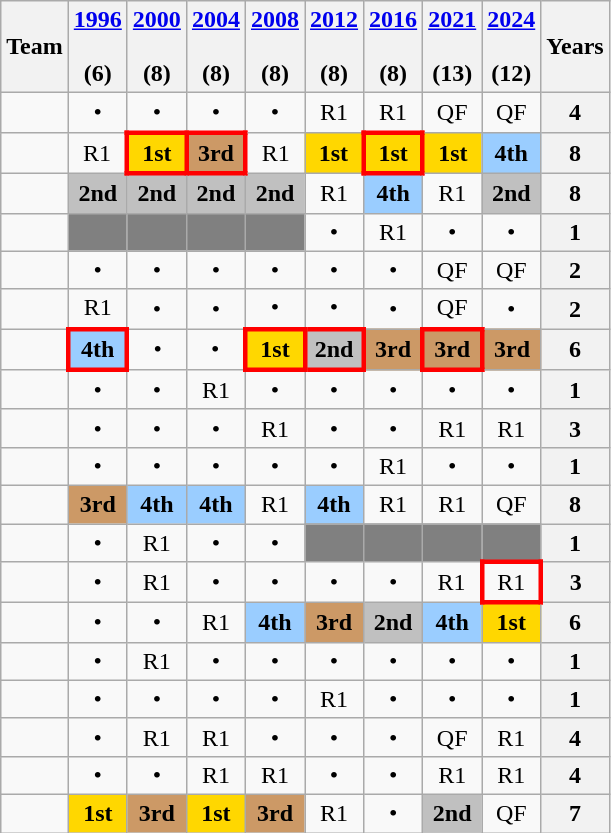<table class="wikitable" style="text-align: center">
<tr>
<th>Team</th>
<th><a href='#'>1996</a><br><br>(6)</th>
<th><a href='#'>2000</a><br><br>(8)</th>
<th><a href='#'>2004</a><br><br>(8)</th>
<th><a href='#'>2008</a><br><br>(8)</th>
<th><a href='#'>2012</a><br><br>(8)</th>
<th><a href='#'>2016</a><br><br>(8)</th>
<th><a href='#'>2021</a><br><br>(13)</th>
<th><a href='#'>2024</a><br><br>(12)</th>
<th>Years</th>
</tr>
<tr>
<td align=left></td>
<td>•</td>
<td>•</td>
<td>•</td>
<td>•</td>
<td>R1</td>
<td>R1</td>
<td>QF</td>
<td>QF</td>
<th>4</th>
</tr>
<tr>
<td align=left></td>
<td>R1</td>
<td bgcolor=Gold style="border:3px solid red"><strong>1st</strong></td>
<td bgcolor=#cc9966 style="border:3px solid red"><strong>3rd</strong></td>
<td>R1</td>
<td bgcolor=Gold><strong>1st</strong></td>
<td bgcolor=Gold style="border:3px solid red"><strong>1st</strong></td>
<td bgcolor=Gold><strong>1st</strong></td>
<td bgcolor=#9acdff><strong>4th</strong></td>
<th>8</th>
</tr>
<tr>
<td align=left></td>
<td bgcolor=Silver><strong>2nd</strong></td>
<td bgcolor=Silver><strong>2nd</strong></td>
<td bgcolor=Silver><strong>2nd</strong></td>
<td bgcolor=Silver><strong>2nd</strong></td>
<td>R1</td>
<td bgcolor=#9acdff><strong>4th</strong></td>
<td>R1</td>
<td bgcolor=Silver><strong>2nd</strong></td>
<th>8</th>
</tr>
<tr>
<td align=left></td>
<td bgcolor=gray></td>
<td bgcolor=gray></td>
<td bgcolor=gray></td>
<td bgcolor=gray></td>
<td>•</td>
<td>R1</td>
<td>•</td>
<td>•</td>
<th>1</th>
</tr>
<tr>
<td align=left></td>
<td>•</td>
<td>•</td>
<td>•</td>
<td>•</td>
<td>•</td>
<td>•</td>
<td>QF</td>
<td>QF</td>
<th>2</th>
</tr>
<tr>
<td align=left></td>
<td>R1</td>
<td>•</td>
<td>•</td>
<td>•</td>
<td>•</td>
<td>•</td>
<td>QF</td>
<td>•</td>
<th>2</th>
</tr>
<tr>
<td align=left></td>
<td bgcolor=#9acdff style="border:3px solid red"><strong>4th</strong></td>
<td>•</td>
<td>•</td>
<td bgcolor=Gold style="border:3px solid red"><strong>1st</strong></td>
<td bgcolor=Silver style="border:3px solid red"><strong>2nd</strong></td>
<td bgcolor=#cc9966><strong>3rd</strong></td>
<td bgcolor=#cc9966 style="border:3px solid red"><strong>3rd</strong></td>
<td bgcolor=#cc9966><strong>3rd</strong></td>
<th>6</th>
</tr>
<tr>
<td align=left></td>
<td>•</td>
<td>•</td>
<td>R1</td>
<td>•</td>
<td>•</td>
<td>•</td>
<td>•</td>
<td>•</td>
<th>1</th>
</tr>
<tr>
<td align=left></td>
<td>•</td>
<td>•</td>
<td>•</td>
<td>R1</td>
<td>•</td>
<td>•</td>
<td>R1</td>
<td>R1</td>
<th>3</th>
</tr>
<tr>
<td align=left></td>
<td>•</td>
<td>•</td>
<td>•</td>
<td>•</td>
<td>•</td>
<td>R1</td>
<td>•</td>
<td>•</td>
<th>1</th>
</tr>
<tr>
<td align=left></td>
<td bgcolor=#cc9966><strong>3rd</strong></td>
<td bgcolor=#9acdff><strong>4th</strong></td>
<td bgcolor=#9acdff><strong>4th</strong></td>
<td>R1</td>
<td bgcolor=#9acdff><strong>4th</strong></td>
<td>R1</td>
<td>R1</td>
<td>QF</td>
<th>8</th>
</tr>
<tr>
<td align=left><em></em></td>
<td>•</td>
<td>R1</td>
<td>•</td>
<td>•</td>
<td bgcolor=gray></td>
<td bgcolor=gray></td>
<td bgcolor=gray></td>
<td bgcolor=gray></td>
<th>1</th>
</tr>
<tr>
<td align=left></td>
<td>•</td>
<td>R1</td>
<td>•</td>
<td>•</td>
<td>•</td>
<td>•</td>
<td>R1</td>
<td style="border:3px solid red">R1</td>
<th>3</th>
</tr>
<tr>
<td align=left></td>
<td>•</td>
<td>•</td>
<td>R1</td>
<td bgcolor=#9acdff><strong>4th</strong></td>
<td bgcolor=#cc9966><strong>3rd</strong></td>
<td bgcolor=Silver><strong>2nd</strong></td>
<td bgcolor=#9acdff><strong>4th</strong></td>
<td bgcolor=Gold><strong>1st</strong></td>
<th>6</th>
</tr>
<tr>
<td align=left></td>
<td>•</td>
<td>R1</td>
<td>•</td>
<td>•</td>
<td>•</td>
<td>•</td>
<td>•</td>
<td>•</td>
<th>1</th>
</tr>
<tr>
<td align=left></td>
<td>•</td>
<td>•</td>
<td>•</td>
<td>•</td>
<td>R1</td>
<td>•</td>
<td>•</td>
<td>•</td>
<th>1</th>
</tr>
<tr>
<td align=left></td>
<td>•</td>
<td>R1</td>
<td>R1</td>
<td>•</td>
<td>•</td>
<td>•</td>
<td>QF</td>
<td>R1</td>
<th>4</th>
</tr>
<tr>
<td align=left></td>
<td>•</td>
<td>•</td>
<td>R1</td>
<td>R1</td>
<td>•</td>
<td>•</td>
<td>R1</td>
<td>R1</td>
<th>4</th>
</tr>
<tr>
<td align=left></td>
<td bgcolor=Gold><strong>1st</strong></td>
<td bgcolor=#cc9966><strong>3rd</strong></td>
<td bgcolor=Gold><strong>1st</strong></td>
<td bgcolor=#cc9966><strong>3rd</strong></td>
<td>R1</td>
<td>•</td>
<td bgcolor=Silver><strong>2nd</strong></td>
<td>QF</td>
<th>7</th>
</tr>
</table>
